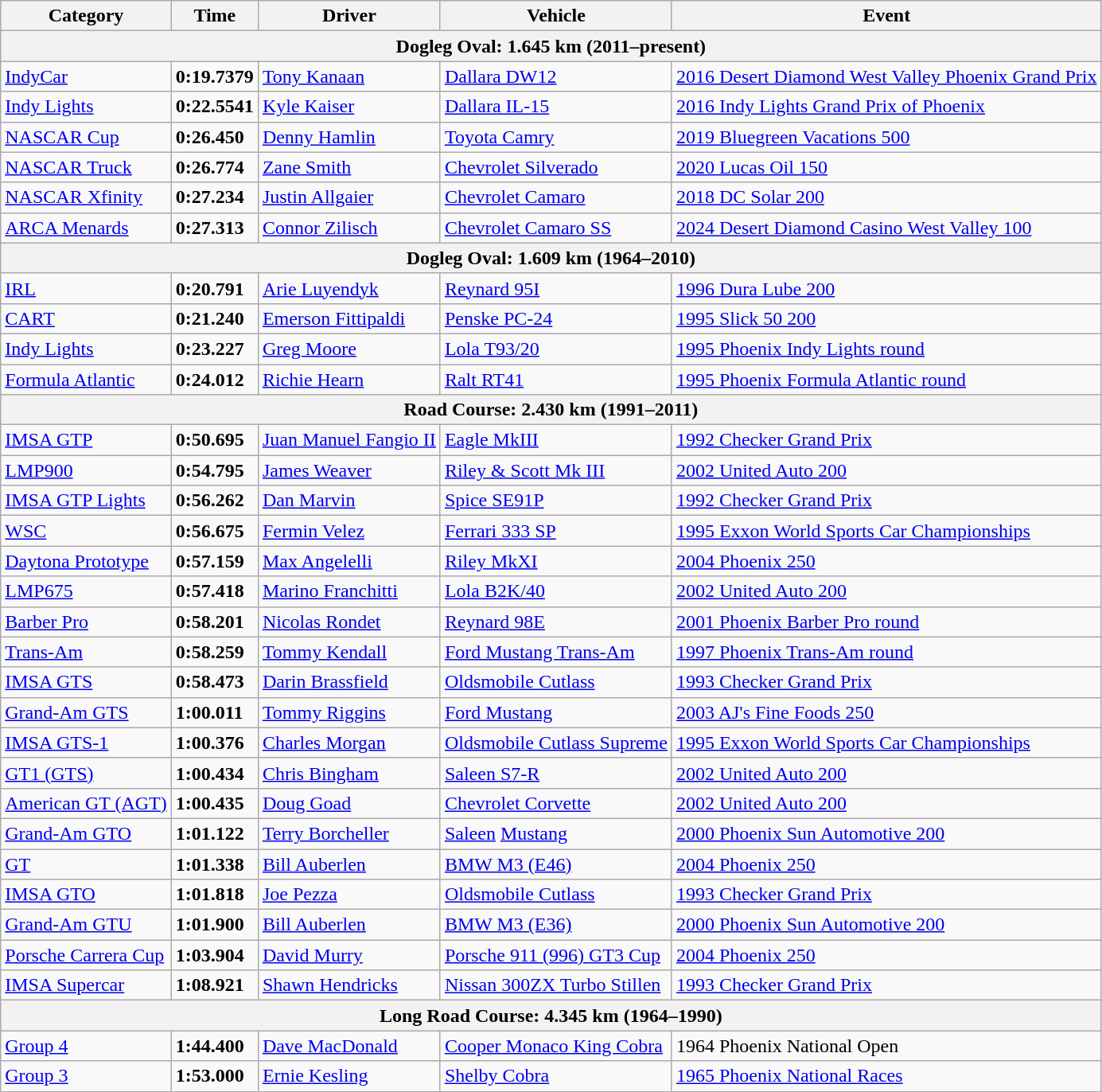<table class="wikitable">
<tr>
<th>Category</th>
<th>Time</th>
<th>Driver</th>
<th>Vehicle</th>
<th>Event</th>
</tr>
<tr>
<th colspan=5>Dogleg Oval: 1.645 km (2011–present)</th>
</tr>
<tr>
<td><a href='#'>IndyCar</a></td>
<td><strong>0:19.7379</strong></td>
<td><a href='#'>Tony Kanaan</a></td>
<td><a href='#'>Dallara DW12</a></td>
<td><a href='#'>2016 Desert Diamond West Valley Phoenix Grand Prix</a></td>
</tr>
<tr>
<td><a href='#'>Indy Lights</a></td>
<td><strong>0:22.5541</strong></td>
<td><a href='#'>Kyle Kaiser</a></td>
<td><a href='#'>Dallara IL-15</a></td>
<td><a href='#'>2016 Indy Lights Grand Prix of Phoenix</a></td>
</tr>
<tr>
<td><a href='#'>NASCAR Cup</a></td>
<td><strong>0:26.450</strong></td>
<td><a href='#'>Denny Hamlin</a></td>
<td><a href='#'>Toyota Camry</a></td>
<td><a href='#'>2019 Bluegreen Vacations 500</a></td>
</tr>
<tr>
<td><a href='#'>NASCAR Truck</a></td>
<td><strong>0:26.774</strong></td>
<td><a href='#'>Zane Smith</a></td>
<td><a href='#'>Chevrolet Silverado</a></td>
<td><a href='#'>2020 Lucas Oil 150</a></td>
</tr>
<tr>
<td><a href='#'>NASCAR Xfinity</a></td>
<td><strong>0:27.234</strong></td>
<td><a href='#'>Justin Allgaier</a></td>
<td><a href='#'>Chevrolet Camaro</a></td>
<td><a href='#'>2018 DC Solar 200</a></td>
</tr>
<tr>
<td><a href='#'>ARCA Menards</a></td>
<td><strong>0:27.313</strong></td>
<td><a href='#'>Connor Zilisch</a></td>
<td><a href='#'>Chevrolet Camaro SS</a></td>
<td><a href='#'>2024 Desert Diamond Casino West Valley 100</a></td>
</tr>
<tr>
<th colspan=5>Dogleg Oval: 1.609 km (1964–2010)</th>
</tr>
<tr>
<td><a href='#'>IRL</a></td>
<td><strong>0:20.791</strong></td>
<td><a href='#'>Arie Luyendyk</a></td>
<td><a href='#'>Reynard 95I</a></td>
<td><a href='#'>1996 Dura Lube 200</a></td>
</tr>
<tr>
<td><a href='#'>CART</a></td>
<td><strong>0:21.240</strong></td>
<td><a href='#'>Emerson Fittipaldi</a></td>
<td><a href='#'>Penske PC-24</a></td>
<td><a href='#'>1995 Slick 50 200</a></td>
</tr>
<tr>
<td><a href='#'>Indy Lights</a></td>
<td><strong>0:23.227</strong></td>
<td><a href='#'>Greg Moore</a></td>
<td><a href='#'>Lola T93/20</a></td>
<td><a href='#'>1995 Phoenix Indy Lights round</a></td>
</tr>
<tr>
<td><a href='#'>Formula Atlantic</a></td>
<td><strong>0:24.012</strong></td>
<td><a href='#'>Richie Hearn</a></td>
<td><a href='#'>Ralt RT41</a></td>
<td><a href='#'>1995 Phoenix Formula Atlantic round</a></td>
</tr>
<tr>
<th colspan=5>Road Course: 2.430 km (1991–2011)</th>
</tr>
<tr>
<td><a href='#'>IMSA GTP</a></td>
<td><strong>0:50.695</strong></td>
<td><a href='#'>Juan Manuel Fangio II</a></td>
<td><a href='#'>Eagle MkIII</a></td>
<td><a href='#'>1992 Checker Grand Prix</a></td>
</tr>
<tr>
<td><a href='#'>LMP900</a></td>
<td><strong>0:54.795</strong></td>
<td><a href='#'>James Weaver</a></td>
<td><a href='#'>Riley & Scott Mk III</a></td>
<td><a href='#'>2002 United Auto 200</a></td>
</tr>
<tr>
<td><a href='#'>IMSA GTP Lights</a></td>
<td><strong>0:56.262</strong></td>
<td><a href='#'>Dan Marvin</a></td>
<td><a href='#'>Spice SE91P</a></td>
<td><a href='#'>1992 Checker Grand Prix</a></td>
</tr>
<tr>
<td><a href='#'>WSC</a></td>
<td><strong>0:56.675</strong></td>
<td><a href='#'>Fermin Velez</a></td>
<td><a href='#'>Ferrari 333 SP</a></td>
<td><a href='#'>1995 Exxon World Sports Car Championships</a></td>
</tr>
<tr>
<td><a href='#'>Daytona Prototype</a></td>
<td><strong>0:57.159</strong></td>
<td><a href='#'>Max Angelelli</a></td>
<td><a href='#'>Riley MkXI</a></td>
<td><a href='#'>2004 Phoenix 250</a></td>
</tr>
<tr>
<td><a href='#'>LMP675</a></td>
<td><strong>0:57.418</strong></td>
<td><a href='#'>Marino Franchitti</a></td>
<td><a href='#'>Lola B2K/40</a></td>
<td><a href='#'>2002 United Auto 200</a></td>
</tr>
<tr>
<td><a href='#'>Barber Pro</a></td>
<td><strong>0:58.201</strong></td>
<td><a href='#'>Nicolas Rondet</a></td>
<td><a href='#'>Reynard 98E</a></td>
<td><a href='#'>2001 Phoenix Barber Pro round</a></td>
</tr>
<tr>
<td><a href='#'>Trans-Am</a></td>
<td><strong>0:58.259</strong></td>
<td><a href='#'>Tommy Kendall</a></td>
<td><a href='#'>Ford Mustang Trans-Am</a></td>
<td><a href='#'>1997 Phoenix Trans-Am round</a></td>
</tr>
<tr>
<td><a href='#'>IMSA GTS</a></td>
<td><strong>0:58.473</strong></td>
<td><a href='#'>Darin Brassfield</a></td>
<td><a href='#'>Oldsmobile Cutlass</a></td>
<td><a href='#'>1993 Checker Grand Prix</a></td>
</tr>
<tr>
<td><a href='#'>Grand-Am GTS</a></td>
<td><strong>1:00.011</strong></td>
<td><a href='#'>Tommy Riggins</a></td>
<td><a href='#'>Ford Mustang</a></td>
<td><a href='#'>2003 AJ's Fine Foods 250</a></td>
</tr>
<tr>
<td><a href='#'>IMSA GTS-1</a></td>
<td><strong>1:00.376</strong></td>
<td><a href='#'>Charles Morgan</a></td>
<td><a href='#'>Oldsmobile Cutlass Supreme</a></td>
<td><a href='#'>1995 Exxon World Sports Car Championships</a></td>
</tr>
<tr>
<td><a href='#'>GT1 (GTS)</a></td>
<td><strong>1:00.434</strong></td>
<td><a href='#'>Chris Bingham</a></td>
<td><a href='#'>Saleen S7-R</a></td>
<td><a href='#'>2002 United Auto 200</a></td>
</tr>
<tr>
<td><a href='#'>American GT (AGT)</a></td>
<td><strong>1:00.435</strong></td>
<td><a href='#'>Doug Goad</a></td>
<td><a href='#'>Chevrolet Corvette</a></td>
<td><a href='#'>2002 United Auto 200</a></td>
</tr>
<tr>
<td><a href='#'>Grand-Am GTO</a></td>
<td><strong>1:01.122</strong></td>
<td><a href='#'>Terry Borcheller</a></td>
<td><a href='#'>Saleen</a> <a href='#'>Mustang</a></td>
<td><a href='#'>2000 Phoenix Sun Automotive 200</a></td>
</tr>
<tr>
<td><a href='#'>GT</a></td>
<td><strong>1:01.338</strong></td>
<td><a href='#'>Bill Auberlen</a></td>
<td><a href='#'>BMW M3 (E46)</a></td>
<td><a href='#'>2004 Phoenix 250</a></td>
</tr>
<tr>
<td><a href='#'>IMSA GTO</a></td>
<td><strong>1:01.818</strong></td>
<td><a href='#'>Joe Pezza</a></td>
<td><a href='#'>Oldsmobile Cutlass</a></td>
<td><a href='#'>1993 Checker Grand Prix</a></td>
</tr>
<tr>
<td><a href='#'>Grand-Am GTU</a></td>
<td><strong>1:01.900</strong></td>
<td><a href='#'>Bill Auberlen</a></td>
<td><a href='#'>BMW M3 (E36)</a></td>
<td><a href='#'>2000 Phoenix Sun Automotive 200</a></td>
</tr>
<tr>
<td><a href='#'>Porsche Carrera Cup</a></td>
<td><strong>1:03.904</strong></td>
<td><a href='#'>David Murry</a></td>
<td><a href='#'>Porsche 911 (996) GT3 Cup</a></td>
<td><a href='#'>2004 Phoenix 250</a></td>
</tr>
<tr>
<td><a href='#'>IMSA Supercar</a></td>
<td><strong>1:08.921</strong></td>
<td><a href='#'>Shawn Hendricks</a></td>
<td><a href='#'>Nissan 300ZX Turbo Stillen</a></td>
<td><a href='#'>1993 Checker Grand Prix</a></td>
</tr>
<tr>
<th colspan=5>Long Road Course: 4.345 km (1964–1990)</th>
</tr>
<tr>
<td><a href='#'>Group 4</a></td>
<td><strong>1:44.400</strong></td>
<td><a href='#'>Dave MacDonald</a></td>
<td><a href='#'>Cooper Monaco King Cobra</a></td>
<td>1964 Phoenix National Open</td>
</tr>
<tr>
<td><a href='#'>Group 3</a></td>
<td><strong>1:53.000</strong></td>
<td><a href='#'>Ernie Kesling</a></td>
<td><a href='#'>Shelby Cobra</a></td>
<td><a href='#'>1965 Phoenix National Races</a></td>
</tr>
<tr>
</tr>
</table>
